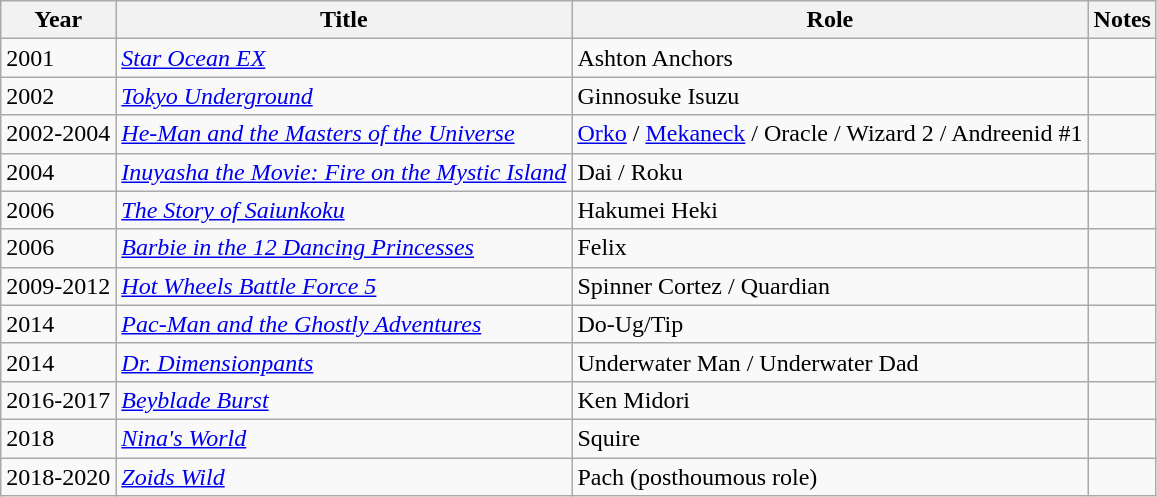<table class="wikitable">
<tr>
<th>Year</th>
<th>Title</th>
<th>Role</th>
<th>Notes</th>
</tr>
<tr>
<td>2001</td>
<td><em><a href='#'>Star Ocean EX</a></em></td>
<td>Ashton Anchors</td>
<td></td>
</tr>
<tr>
<td>2002</td>
<td><em><a href='#'>Tokyo Underground</a></em></td>
<td>Ginnosuke Isuzu</td>
<td></td>
</tr>
<tr>
<td>2002-2004</td>
<td><em><a href='#'>He-Man and the Masters of the Universe</a></em></td>
<td><a href='#'>Orko</a> / <a href='#'>Mekaneck</a> / Oracle / Wizard 2 / Andreenid #1</td>
<td></td>
</tr>
<tr>
<td>2004</td>
<td><em><a href='#'>Inuyasha the Movie: Fire on the Mystic Island</a></em></td>
<td>Dai / Roku</td>
<td></td>
</tr>
<tr>
<td>2006</td>
<td><em><a href='#'>The Story of Saiunkoku</a></em></td>
<td>Hakumei Heki</td>
<td></td>
</tr>
<tr>
<td>2006</td>
<td><em><a href='#'>Barbie in the 12 Dancing Princesses</a></em></td>
<td>Felix</td>
<td></td>
</tr>
<tr>
<td>2009-2012</td>
<td><em><a href='#'>Hot Wheels Battle Force 5</a></em></td>
<td>Spinner Cortez / Quardian</td>
<td></td>
</tr>
<tr>
<td>2014</td>
<td><em><a href='#'>Pac-Man and the Ghostly Adventures</a></em></td>
<td>Do-Ug/Tip</td>
<td></td>
</tr>
<tr>
<td>2014</td>
<td><em><a href='#'>Dr. Dimensionpants</a></em></td>
<td>Underwater Man / Underwater Dad</td>
<td></td>
</tr>
<tr>
<td>2016-2017</td>
<td><em><a href='#'>Beyblade Burst</a></em></td>
<td>Ken Midori</td>
<td></td>
</tr>
<tr>
<td>2018</td>
<td><em><a href='#'>Nina's World</a></em></td>
<td>Squire</td>
<td></td>
</tr>
<tr>
<td>2018-2020</td>
<td><em><a href='#'>Zoids Wild</a></em></td>
<td>Pach (posthoumous role)</td>
<td></td>
</tr>
</table>
